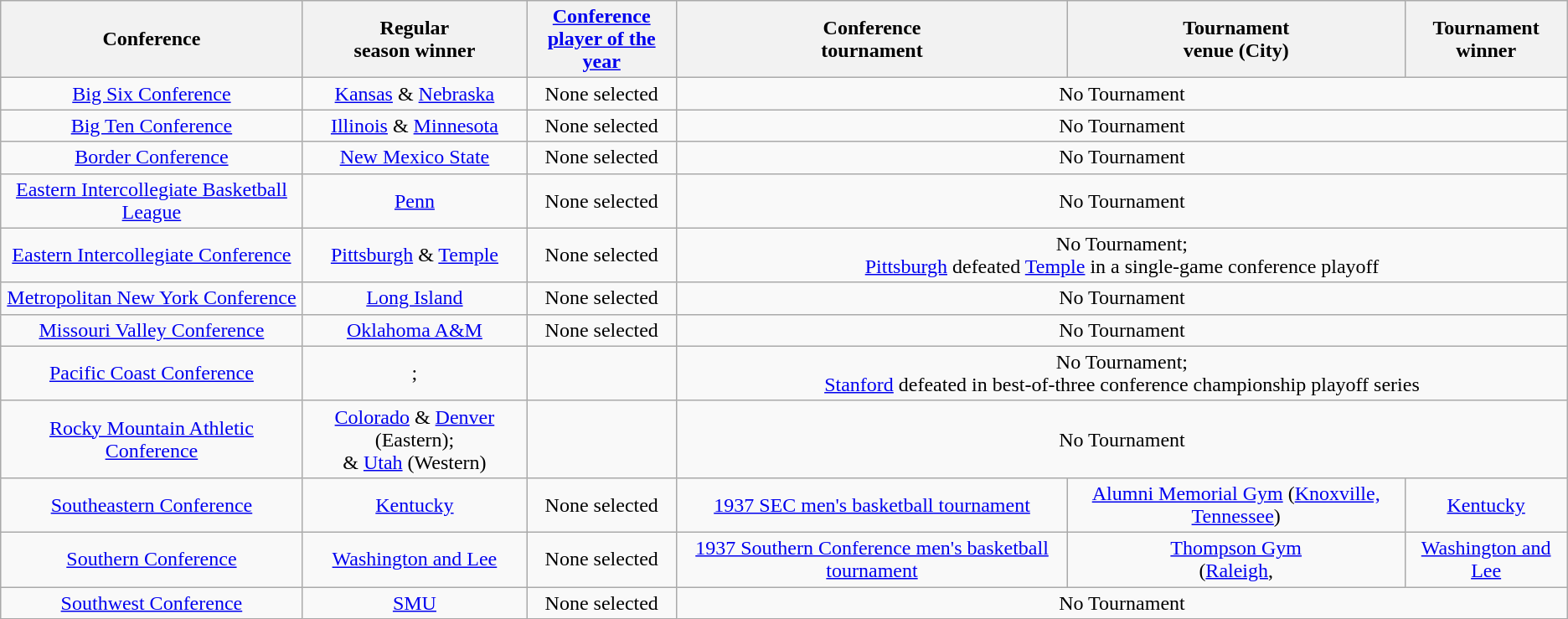<table class="wikitable" style="text-align:center;">
<tr>
<th>Conference</th>
<th>Regular <br> season winner</th>
<th><a href='#'>Conference <br> player of the year</a></th>
<th>Conference <br> tournament</th>
<th>Tournament <br> venue (City)</th>
<th>Tournament <br> winner</th>
</tr>
<tr>
<td><a href='#'>Big Six Conference</a></td>
<td><a href='#'>Kansas</a> & <a href='#'>Nebraska</a></td>
<td>None selected</td>
<td colspan=3>No Tournament</td>
</tr>
<tr>
<td><a href='#'>Big Ten Conference</a></td>
<td><a href='#'>Illinois</a> & <a href='#'>Minnesota</a></td>
<td>None selected</td>
<td colspan=3>No Tournament</td>
</tr>
<tr>
<td><a href='#'>Border Conference</a></td>
<td><a href='#'>New Mexico State</a></td>
<td>None selected</td>
<td colspan=3>No Tournament</td>
</tr>
<tr>
<td><a href='#'>Eastern Intercollegiate Basketball League</a></td>
<td><a href='#'>Penn</a></td>
<td>None selected</td>
<td colspan=3>No Tournament</td>
</tr>
<tr>
<td><a href='#'>Eastern Intercollegiate Conference</a></td>
<td><a href='#'>Pittsburgh</a> & <a href='#'>Temple</a></td>
<td>None selected</td>
<td colspan=3>No Tournament;<br><a href='#'>Pittsburgh</a> defeated <a href='#'>Temple</a> in a single-game conference playoff</td>
</tr>
<tr>
<td><a href='#'>Metropolitan New York Conference</a></td>
<td><a href='#'>Long Island</a></td>
<td>None selected</td>
<td colspan=3>No Tournament</td>
</tr>
<tr>
<td><a href='#'>Missouri Valley Conference</a></td>
<td><a href='#'>Oklahoma A&M</a></td>
<td>None selected</td>
<td colspan=3>No Tournament</td>
</tr>
<tr>
<td><a href='#'>Pacific Coast Conference</a></td>
<td>; </td>
<td></td>
<td colspan=3>No Tournament;<br><a href='#'>Stanford</a> defeated  in best-of-three conference championship playoff series</td>
</tr>
<tr>
<td><a href='#'>Rocky Mountain Athletic Conference</a></td>
<td><a href='#'>Colorado</a> & <a href='#'>Denver</a> (Eastern);<br> & <a href='#'>Utah</a> (Western)</td>
<td></td>
<td colspan=3>No Tournament</td>
</tr>
<tr>
<td><a href='#'>Southeastern Conference</a></td>
<td><a href='#'>Kentucky</a></td>
<td>None selected</td>
<td><a href='#'>1937 SEC men's basketball tournament</a></td>
<td><a href='#'>Alumni Memorial Gym</a> (<a href='#'>Knoxville, Tennessee</a>)</td>
<td><a href='#'>Kentucky</a></td>
</tr>
<tr>
<td><a href='#'>Southern Conference</a></td>
<td><a href='#'>Washington and Lee</a></td>
<td>None selected</td>
<td><a href='#'>1937 Southern Conference men's basketball tournament</a></td>
<td><a href='#'>Thompson Gym</a><br>(<a href='#'>Raleigh</a>, </td>
<td><a href='#'>Washington and Lee</a></td>
</tr>
<tr>
<td><a href='#'>Southwest Conference</a></td>
<td><a href='#'>SMU</a></td>
<td>None selected</td>
<td colspan=3>No Tournament</td>
</tr>
</table>
